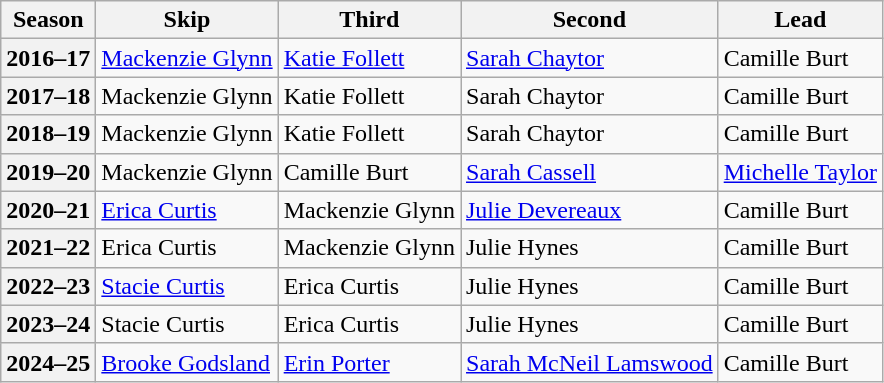<table class="wikitable">
<tr>
<th scope="col">Season</th>
<th scope="col">Skip</th>
<th scope="col">Third</th>
<th scope="col">Second</th>
<th scope="col">Lead</th>
</tr>
<tr>
<th scope="row">2016–17</th>
<td><a href='#'>Mackenzie Glynn</a></td>
<td><a href='#'>Katie Follett</a></td>
<td><a href='#'>Sarah Chaytor</a></td>
<td>Camille Burt</td>
</tr>
<tr>
<th scope="row">2017–18</th>
<td>Mackenzie Glynn</td>
<td>Katie Follett</td>
<td>Sarah Chaytor</td>
<td>Camille Burt</td>
</tr>
<tr>
<th scope="row">2018–19</th>
<td>Mackenzie Glynn</td>
<td>Katie Follett</td>
<td>Sarah Chaytor</td>
<td>Camille Burt</td>
</tr>
<tr>
<th scope="row">2019–20</th>
<td>Mackenzie Glynn</td>
<td>Camille Burt</td>
<td><a href='#'>Sarah Cassell</a></td>
<td><a href='#'>Michelle Taylor</a></td>
</tr>
<tr>
<th scope="row">2020–21</th>
<td><a href='#'>Erica Curtis</a></td>
<td>Mackenzie Glynn</td>
<td><a href='#'>Julie Devereaux</a></td>
<td>Camille Burt</td>
</tr>
<tr>
<th scope="row">2021–22</th>
<td>Erica Curtis</td>
<td>Mackenzie Glynn</td>
<td>Julie Hynes</td>
<td>Camille Burt</td>
</tr>
<tr>
<th scope="row">2022–23</th>
<td><a href='#'>Stacie Curtis</a></td>
<td>Erica Curtis</td>
<td>Julie Hynes</td>
<td>Camille Burt</td>
</tr>
<tr>
<th scope="row">2023–24</th>
<td>Stacie Curtis</td>
<td>Erica Curtis</td>
<td>Julie Hynes</td>
<td>Camille Burt</td>
</tr>
<tr>
<th scope="row">2024–25</th>
<td><a href='#'>Brooke Godsland</a></td>
<td><a href='#'>Erin Porter</a></td>
<td><a href='#'>Sarah McNeil Lamswood</a></td>
<td>Camille Burt</td>
</tr>
</table>
